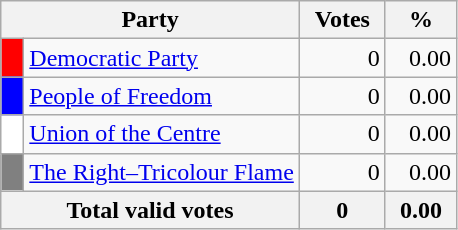<table class="wikitable">
<tr>
<th colspan="2" style="width: 130px">Party</th>
<th style="width: 50px">Votes</th>
<th style="width: 40px">%</th>
</tr>
<tr>
<td style="background-color:red">  </td>
<td style="text-align: left"><a href='#'>Democratic Party</a></td>
<td style="text-align: right">0</td>
<td style="text-align: right">0.00</td>
</tr>
<tr>
<td style="background-color:blue">  </td>
<td style="text-align: left"><a href='#'>People of Freedom</a></td>
<td style="text-align: right">0</td>
<td style="text-align: right">0.00</td>
</tr>
<tr>
<td style="background-color:white">  </td>
<td style="text-align: left"><a href='#'>Union of the Centre</a></td>
<td align="right">0</td>
<td align="right">0.00</td>
</tr>
<tr>
<td style="background-color:grey">  </td>
<td style="text-align: left"><a href='#'>The Right–Tricolour Flame</a></td>
<td align="right">0</td>
<td align="right">0.00</td>
</tr>
<tr bgcolor="white">
<th align="right" colspan=2>Total valid votes</th>
<th align="right">0</th>
<th align="right">0.00</th>
</tr>
</table>
